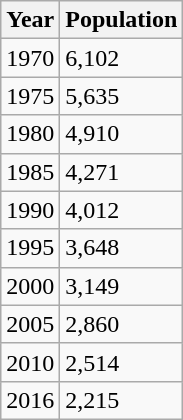<table class="wikitable sortable">
<tr>
<th>Year</th>
<th>Population</th>
</tr>
<tr>
<td>1970</td>
<td>6,102</td>
</tr>
<tr>
<td>1975</td>
<td>5,635</td>
</tr>
<tr>
<td>1980</td>
<td>4,910</td>
</tr>
<tr>
<td>1985</td>
<td>4,271</td>
</tr>
<tr>
<td>1990</td>
<td>4,012</td>
</tr>
<tr>
<td>1995</td>
<td>3,648</td>
</tr>
<tr>
<td>2000</td>
<td>3,149</td>
</tr>
<tr>
<td>2005</td>
<td>2,860</td>
</tr>
<tr>
<td>2010</td>
<td>2,514</td>
</tr>
<tr>
<td>2016</td>
<td>2,215</td>
</tr>
</table>
